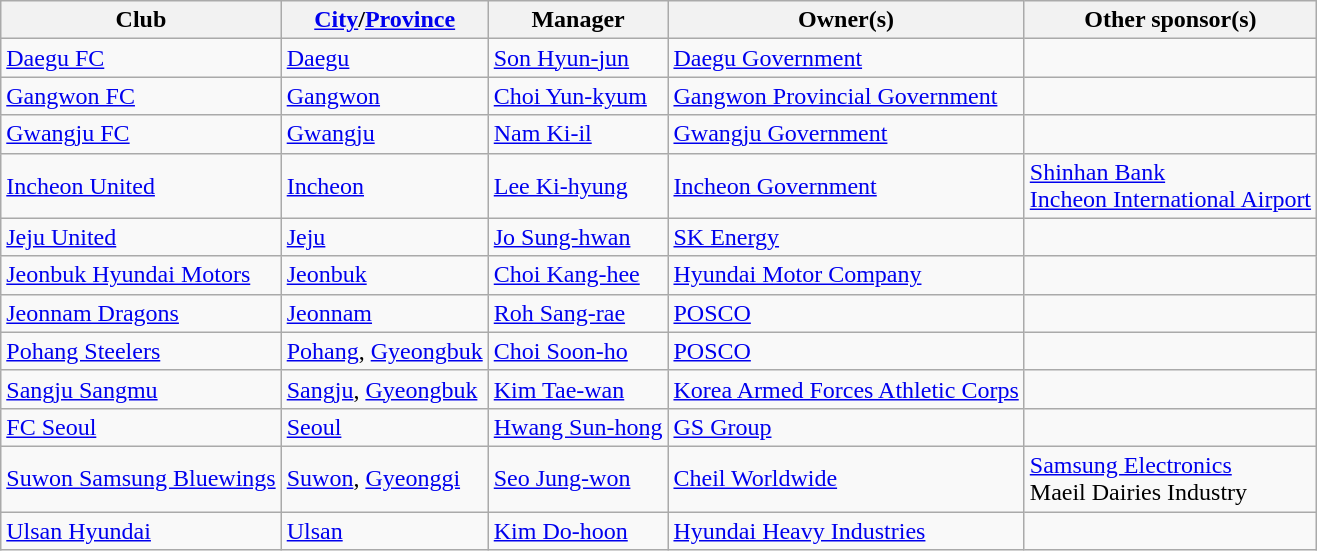<table class="wikitable" style="text-align:left">
<tr>
<th>Club</th>
<th><a href='#'>City</a>/<a href='#'>Province</a></th>
<th>Manager</th>
<th>Owner(s)</th>
<th>Other sponsor(s)</th>
</tr>
<tr>
<td><a href='#'>Daegu FC</a></td>
<td><a href='#'>Daegu</a></td>
<td> <a href='#'>Son Hyun-jun</a></td>
<td><a href='#'>Daegu Government</a></td>
<td></td>
</tr>
<tr>
<td><a href='#'>Gangwon FC</a></td>
<td><a href='#'>Gangwon</a></td>
<td> <a href='#'>Choi Yun-kyum</a></td>
<td><a href='#'>Gangwon Provincial Government</a></td>
<td></td>
</tr>
<tr>
<td><a href='#'>Gwangju FC</a></td>
<td><a href='#'>Gwangju</a></td>
<td> <a href='#'>Nam Ki-il</a></td>
<td><a href='#'>Gwangju Government</a></td>
<td></td>
</tr>
<tr>
<td><a href='#'>Incheon United</a></td>
<td><a href='#'>Incheon</a></td>
<td> <a href='#'>Lee Ki-hyung</a></td>
<td><a href='#'>Incheon Government</a></td>
<td><a href='#'>Shinhan Bank</a> <br> <a href='#'>Incheon International Airport</a></td>
</tr>
<tr>
<td><a href='#'>Jeju United</a></td>
<td><a href='#'>Jeju</a></td>
<td> <a href='#'>Jo Sung-hwan</a></td>
<td><a href='#'>SK Energy</a></td>
<td></td>
</tr>
<tr>
<td><a href='#'>Jeonbuk Hyundai Motors</a></td>
<td><a href='#'>Jeonbuk</a></td>
<td> <a href='#'>Choi Kang-hee</a></td>
<td><a href='#'>Hyundai Motor Company</a></td>
<td></td>
</tr>
<tr>
<td><a href='#'>Jeonnam Dragons</a></td>
<td><a href='#'>Jeonnam</a></td>
<td> <a href='#'>Roh Sang-rae</a></td>
<td><a href='#'>POSCO</a></td>
<td></td>
</tr>
<tr>
<td><a href='#'>Pohang Steelers</a></td>
<td><a href='#'>Pohang</a>, <a href='#'>Gyeongbuk</a></td>
<td> <a href='#'>Choi Soon-ho</a></td>
<td><a href='#'>POSCO</a></td>
<td></td>
</tr>
<tr>
<td><a href='#'>Sangju Sangmu</a></td>
<td><a href='#'>Sangju</a>, <a href='#'>Gyeongbuk</a></td>
<td> <a href='#'>Kim Tae-wan</a></td>
<td><a href='#'>Korea Armed Forces Athletic Corps</a></td>
<td></td>
</tr>
<tr>
<td><a href='#'>FC Seoul</a></td>
<td><a href='#'>Seoul</a></td>
<td> <a href='#'>Hwang Sun-hong</a></td>
<td><a href='#'>GS Group</a></td>
<td></td>
</tr>
<tr>
<td><a href='#'>Suwon Samsung Bluewings</a></td>
<td><a href='#'>Suwon</a>, <a href='#'>Gyeonggi</a></td>
<td> <a href='#'>Seo Jung-won</a></td>
<td><a href='#'>Cheil Worldwide</a></td>
<td><a href='#'>Samsung Electronics</a> <br> Maeil Dairies Industry</td>
</tr>
<tr>
<td><a href='#'>Ulsan Hyundai</a></td>
<td><a href='#'>Ulsan</a></td>
<td> <a href='#'>Kim Do-hoon</a></td>
<td><a href='#'>Hyundai Heavy Industries</a></td>
<td></td>
</tr>
</table>
